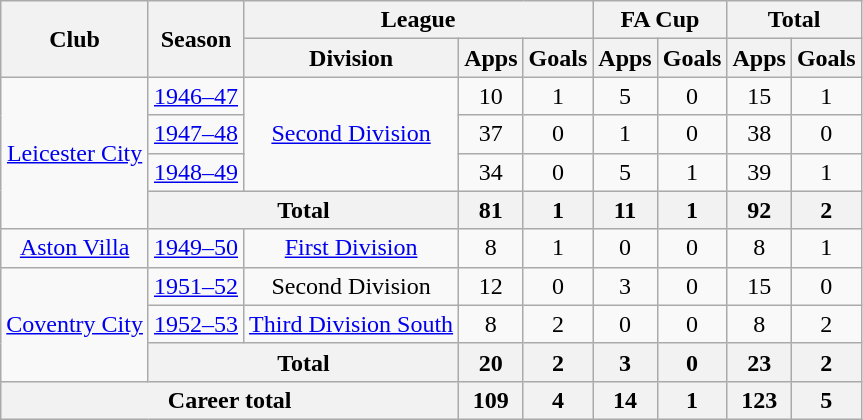<table class="wikitable" style="text-align: center">
<tr>
<th rowspan="2">Club</th>
<th rowspan="2">Season</th>
<th colspan="3">League</th>
<th colspan="2">FA Cup</th>
<th colspan="2">Total</th>
</tr>
<tr>
<th>Division</th>
<th>Apps</th>
<th>Goals</th>
<th>Apps</th>
<th>Goals</th>
<th>Apps</th>
<th>Goals</th>
</tr>
<tr>
<td rowspan="4"><a href='#'>Leicester City</a></td>
<td><a href='#'>1946–47</a></td>
<td rowspan="3"><a href='#'>Second Division</a></td>
<td>10</td>
<td>1</td>
<td>5</td>
<td>0</td>
<td>15</td>
<td>1</td>
</tr>
<tr>
<td><a href='#'>1947–48</a></td>
<td>37</td>
<td>0</td>
<td>1</td>
<td>0</td>
<td>38</td>
<td>0</td>
</tr>
<tr>
<td><a href='#'>1948–49</a></td>
<td>34</td>
<td>0</td>
<td>5</td>
<td>1</td>
<td>39</td>
<td>1</td>
</tr>
<tr>
<th colspan="2">Total</th>
<th>81</th>
<th>1</th>
<th>11</th>
<th>1</th>
<th>92</th>
<th>2</th>
</tr>
<tr>
<td><a href='#'>Aston Villa</a></td>
<td><a href='#'>1949–50</a></td>
<td><a href='#'>First Division</a></td>
<td>8</td>
<td>1</td>
<td>0</td>
<td>0</td>
<td>8</td>
<td>1</td>
</tr>
<tr>
<td rowspan="3"><a href='#'>Coventry City</a></td>
<td><a href='#'>1951–52</a></td>
<td>Second Division</td>
<td>12</td>
<td>0</td>
<td>3</td>
<td>0</td>
<td>15</td>
<td>0</td>
</tr>
<tr>
<td><a href='#'>1952–53</a></td>
<td><a href='#'>Third Division South</a></td>
<td>8</td>
<td>2</td>
<td>0</td>
<td>0</td>
<td>8</td>
<td>2</td>
</tr>
<tr>
<th colspan="2">Total</th>
<th>20</th>
<th>2</th>
<th>3</th>
<th>0</th>
<th>23</th>
<th>2</th>
</tr>
<tr>
<th colspan="3">Career total</th>
<th>109</th>
<th>4</th>
<th>14</th>
<th>1</th>
<th>123</th>
<th>5</th>
</tr>
</table>
